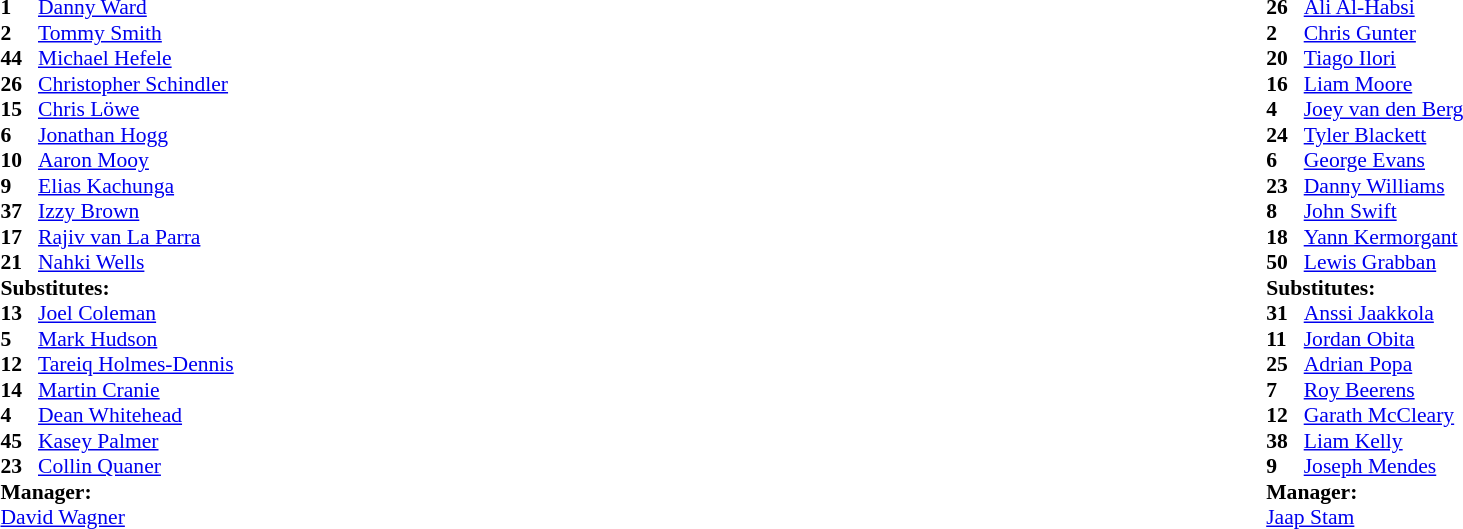<table style="width:100%;">
<tr>
<td style="vertical-align:top; width:40%;"><br><table style="font-size: 90%" cellspacing="0" cellpadding="0">
<tr>
<th width=25></th>
</tr>
<tr>
<td><strong>1</strong></td>
<td> <a href='#'>Danny Ward</a></td>
</tr>
<tr>
<td><strong>2</strong></td>
<td> <a href='#'>Tommy Smith</a></td>
<td></td>
<td></td>
</tr>
<tr>
<td><strong>44</strong></td>
<td> <a href='#'>Michael Hefele</a></td>
</tr>
<tr>
<td><strong>26</strong></td>
<td> <a href='#'>Christopher Schindler</a></td>
</tr>
<tr>
<td><strong>15</strong></td>
<td> <a href='#'>Chris Löwe</a></td>
</tr>
<tr>
<td><strong>6</strong></td>
<td> <a href='#'>Jonathan Hogg</a></td>
<td></td>
</tr>
<tr>
<td><strong>10</strong></td>
<td> <a href='#'>Aaron Mooy</a></td>
</tr>
<tr>
<td><strong>9</strong></td>
<td> <a href='#'>Elias Kachunga</a></td>
<td></td>
<td></td>
</tr>
<tr>
<td><strong>37</strong></td>
<td> <a href='#'>Izzy Brown</a></td>
<td></td>
<td></td>
</tr>
<tr>
<td><strong>17</strong></td>
<td> <a href='#'>Rajiv van La Parra</a></td>
</tr>
<tr>
<td><strong>21</strong></td>
<td> <a href='#'>Nahki Wells</a></td>
</tr>
<tr>
<td colspan=4><strong>Substitutes:</strong></td>
</tr>
<tr>
<td><strong>13</strong></td>
<td> <a href='#'>Joel Coleman</a></td>
</tr>
<tr>
<td><strong>5</strong></td>
<td> <a href='#'>Mark Hudson</a></td>
</tr>
<tr>
<td><strong>12</strong></td>
<td> <a href='#'>Tareiq Holmes-Dennis</a></td>
</tr>
<tr>
<td><strong>14</strong></td>
<td> <a href='#'>Martin Cranie</a></td>
<td></td>
<td></td>
</tr>
<tr>
<td><strong>4</strong></td>
<td> <a href='#'>Dean Whitehead</a></td>
</tr>
<tr>
<td><strong>45</strong></td>
<td> <a href='#'>Kasey Palmer</a></td>
<td></td>
<td></td>
</tr>
<tr>
<td><strong>23</strong></td>
<td> <a href='#'>Collin Quaner</a></td>
<td></td>
<td></td>
</tr>
<tr>
<td colspan=4><strong>Manager:</strong></td>
</tr>
<tr>
<td colspan="4"> <a href='#'>David Wagner</a></td>
</tr>
</table>
</td>
<td style="vertical-align:top; width:50%;"><br><table cellspacing="0" cellpadding="0" style="font-size:90%; margin:auto;">
<tr>
<th width=25></th>
</tr>
<tr>
<td><strong>26</strong></td>
<td> <a href='#'>Ali Al-Habsi</a></td>
</tr>
<tr>
<td><strong>2</strong></td>
<td> <a href='#'>Chris Gunter</a></td>
</tr>
<tr>
<td><strong>20</strong></td>
<td> <a href='#'>Tiago Ilori</a></td>
</tr>
<tr>
<td><strong>16</strong></td>
<td> <a href='#'>Liam Moore</a></td>
</tr>
<tr>
<td><strong>4</strong></td>
<td> <a href='#'>Joey van den Berg</a></td>
<td></td>
<td></td>
</tr>
<tr>
<td><strong>24</strong></td>
<td> <a href='#'>Tyler Blackett</a></td>
</tr>
<tr>
<td><strong>6</strong></td>
<td> <a href='#'>George Evans</a></td>
</tr>
<tr>
<td><strong>23</strong></td>
<td> <a href='#'>Danny Williams</a></td>
</tr>
<tr>
<td><strong>8</strong></td>
<td> <a href='#'>John Swift</a></td>
<td></td>
<td></td>
</tr>
<tr>
<td><strong>18</strong></td>
<td> <a href='#'>Yann Kermorgant</a></td>
<td></td>
</tr>
<tr>
<td><strong>50</strong></td>
<td> <a href='#'>Lewis Grabban</a></td>
<td></td>
<td></td>
</tr>
<tr>
<td colspan=4><strong>Substitutes:</strong></td>
</tr>
<tr>
<td><strong>31</strong></td>
<td> <a href='#'>Anssi Jaakkola</a></td>
</tr>
<tr>
<td><strong>11</strong></td>
<td> <a href='#'>Jordan Obita</a></td>
<td></td>
<td></td>
</tr>
<tr>
<td><strong>25</strong></td>
<td> <a href='#'>Adrian Popa</a></td>
</tr>
<tr>
<td><strong>7</strong></td>
<td> <a href='#'>Roy Beerens</a></td>
</tr>
<tr>
<td><strong>12</strong></td>
<td> <a href='#'>Garath McCleary</a></td>
<td></td>
<td></td>
</tr>
<tr>
<td><strong>38</strong></td>
<td> <a href='#'>Liam Kelly</a></td>
<td></td>
<td></td>
</tr>
<tr>
<td><strong>9</strong></td>
<td> <a href='#'>Joseph Mendes</a></td>
</tr>
<tr>
<td colspan=4><strong>Manager:</strong></td>
</tr>
<tr>
<td colspan="4"> <a href='#'>Jaap Stam</a></td>
</tr>
</table>
</td>
</tr>
</table>
